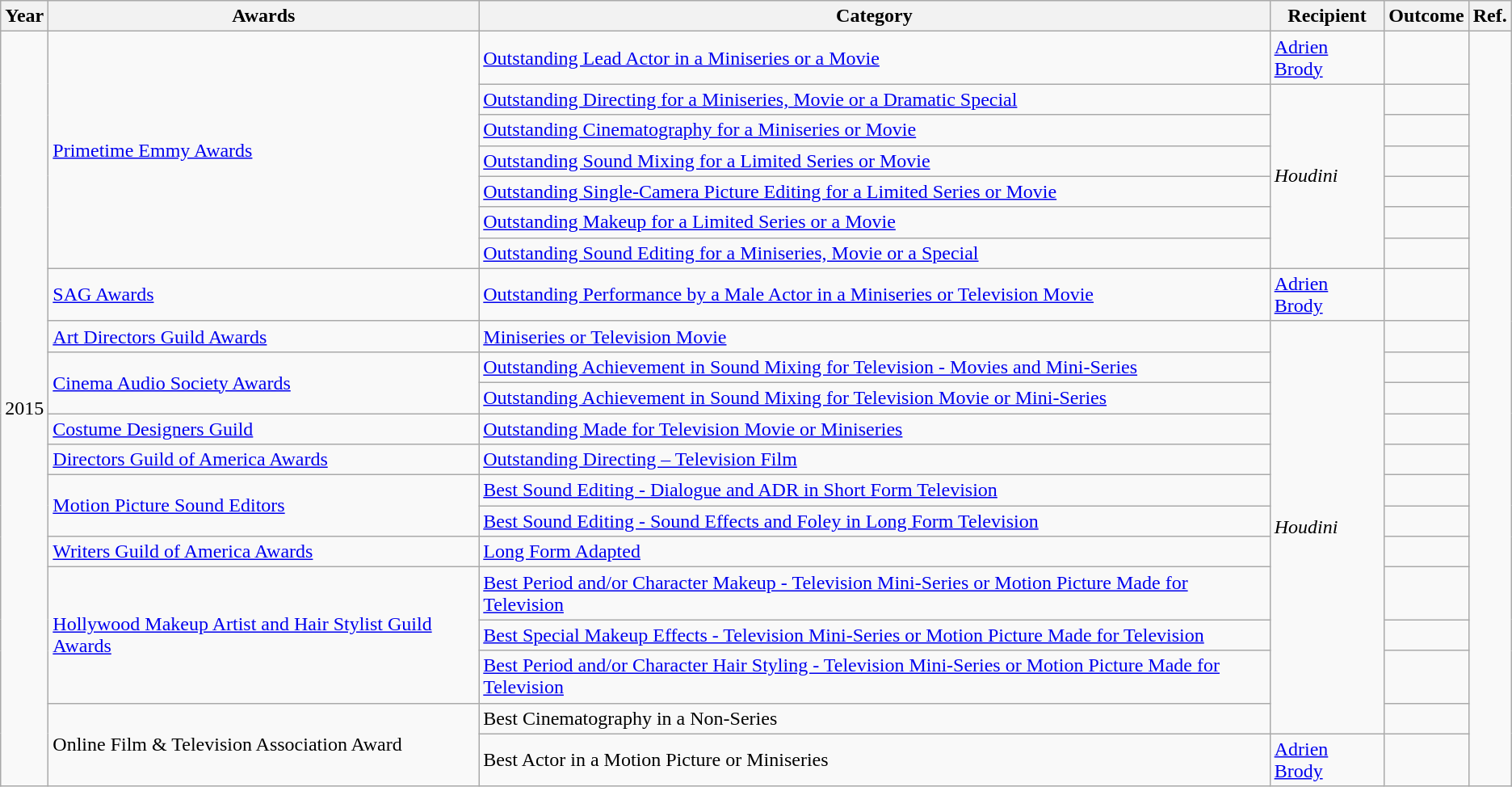<table class="wikitable sortable">
<tr>
<th>Year</th>
<th>Awards</th>
<th>Category</th>
<th>Recipient</th>
<th>Outcome</th>
<th>Ref.</th>
</tr>
<tr>
<td rowspan="22">2015</td>
<td rowspan="7"><a href='#'>Primetime Emmy Awards</a></td>
<td><a href='#'>Outstanding Lead Actor in a Miniseries or a Movie</a></td>
<td><a href='#'>Adrien Brody</a></td>
<td></td>
<td rowspan="22"></td>
</tr>
<tr>
<td><a href='#'>Outstanding Directing for a Miniseries, Movie or a Dramatic Special</a></td>
<td rowspan="6"><em>Houdini</em></td>
<td></td>
</tr>
<tr>
<td><a href='#'>Outstanding Cinematography for a Miniseries or Movie</a></td>
<td></td>
</tr>
<tr>
<td><a href='#'>Outstanding Sound Mixing for a Limited Series or Movie</a></td>
<td></td>
</tr>
<tr>
<td><a href='#'>Outstanding Single-Camera Picture Editing for a Limited Series or Movie</a></td>
<td></td>
</tr>
<tr>
<td><a href='#'>Outstanding Makeup for a Limited Series or a Movie</a></td>
<td></td>
</tr>
<tr>
<td><a href='#'>Outstanding Sound Editing for a Miniseries, Movie or a Special</a></td>
<td></td>
</tr>
<tr>
<td><a href='#'>SAG Awards</a></td>
<td><a href='#'>Outstanding Performance by a Male Actor in a Miniseries or Television Movie</a></td>
<td><a href='#'>Adrien Brody</a></td>
<td></td>
</tr>
<tr>
<td><a href='#'>Art Directors Guild Awards</a></td>
<td><a href='#'>Miniseries or Television Movie</a></td>
<td rowspan="12"><em>Houdini</em></td>
<td></td>
</tr>
<tr>
<td rowspan="2"><a href='#'>Cinema Audio Society Awards</a></td>
<td><a href='#'>Outstanding Achievement in Sound Mixing for Television - Movies and Mini-Series</a></td>
<td></td>
</tr>
<tr>
<td><a href='#'>Outstanding Achievement in Sound Mixing for Television Movie or Mini-Series</a></td>
<td></td>
</tr>
<tr>
<td><a href='#'>Costume Designers Guild</a></td>
<td><a href='#'>Outstanding Made for Television Movie or Miniseries</a></td>
<td></td>
</tr>
<tr>
<td><a href='#'>Directors Guild of America Awards</a></td>
<td><a href='#'>Outstanding Directing – Television Film</a></td>
<td></td>
</tr>
<tr>
<td rowspan="2"><a href='#'>Motion Picture Sound Editors</a></td>
<td><a href='#'>Best Sound Editing - Dialogue and ADR in Short Form Television</a></td>
<td></td>
</tr>
<tr>
<td><a href='#'>Best Sound Editing - Sound Effects and Foley in Long Form Television</a></td>
<td></td>
</tr>
<tr>
<td><a href='#'>Writers Guild of America Awards</a></td>
<td><a href='#'>Long Form Adapted</a></td>
<td></td>
</tr>
<tr>
<td rowspan="3"><a href='#'>Hollywood Makeup Artist and Hair Stylist Guild Awards</a></td>
<td><a href='#'>Best Period and/or Character Makeup - Television Mini-Series or Motion Picture Made for Television</a></td>
<td></td>
</tr>
<tr>
<td><a href='#'>Best Special Makeup Effects - Television Mini-Series or Motion Picture Made for Television</a></td>
<td></td>
</tr>
<tr>
<td><a href='#'>Best Period and/or Character Hair Styling - Television Mini-Series or Motion Picture Made for Television</a></td>
<td></td>
</tr>
<tr>
<td rowspan="2">Online Film & Television Association Award</td>
<td>Best Cinematography in a Non-Series</td>
<td></td>
</tr>
<tr>
<td>Best Actor in a Motion Picture or Miniseries</td>
<td><a href='#'>Adrien Brody</a></td>
<td></td>
</tr>
</table>
